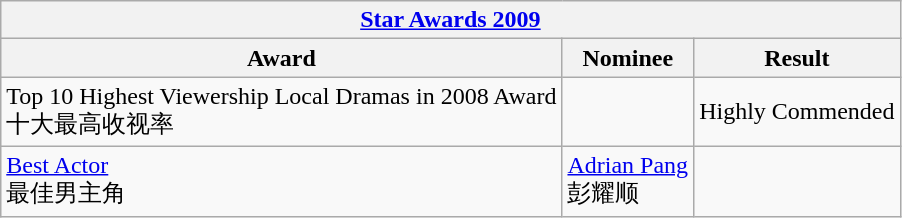<table class="wikitable">
<tr>
<th colspan="3"><a href='#'>Star Awards 2009</a></th>
</tr>
<tr>
<th>Award</th>
<th>Nominee</th>
<th>Result</th>
</tr>
<tr>
<td>Top 10 Highest Viewership Local Dramas in 2008 Award <br> 十大最高收视率</td>
<td></td>
<td>  Highly Commended</td>
</tr>
<tr>
<td><a href='#'>Best Actor</a> <br> 最佳男主角</td>
<td><a href='#'>Adrian Pang</a> <br> 彭耀顺</td>
<td></td>
</tr>
</table>
